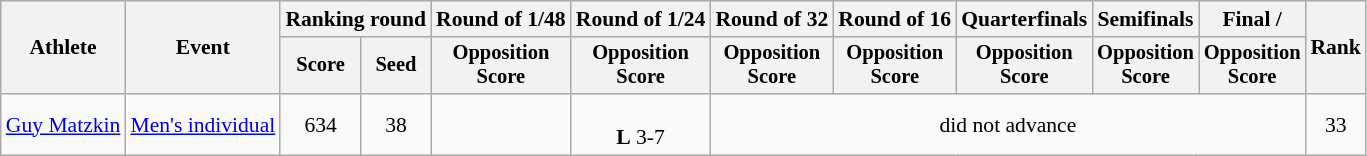<table class="wikitable" style="font-size:90%;">
<tr>
<th rowspan="2">Athlete</th>
<th rowspan="2">Event</th>
<th colspan="2">Ranking round</th>
<th>Round of 1/48</th>
<th>Round of 1/24</th>
<th>Round of 32</th>
<th>Round of 16</th>
<th>Quarterfinals</th>
<th>Semifinals</th>
<th>Final / </th>
<th rowspan=2>Rank</th>
</tr>
<tr style="font-size:95%">
<th>Score</th>
<th>Seed</th>
<th>Opposition<br>Score</th>
<th>Opposition<br>Score</th>
<th>Opposition<br>Score</th>
<th>Opposition<br>Score</th>
<th>Opposition<br>Score</th>
<th>Opposition<br>Score</th>
<th>Opposition<br>Score</th>
</tr>
<tr align=center>
<td align=left><a href='#'>Guy Matzkin</a></td>
<td><a href='#'>Men's individual</a></td>
<td>634</td>
<td>38</td>
<td></td>
<td><br><strong>L</strong> 3-7</td>
<td colspan="5">did not advance</td>
<td>33</td>
</tr>
</table>
